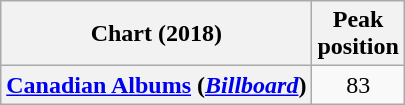<table class="wikitable plainrowheaders" style="text-align:center">
<tr>
<th scope="col">Chart (2018)</th>
<th scope="col">Peak<br>position</th>
</tr>
<tr>
<th scope="row"><a href='#'>Canadian Albums</a> (<em><a href='#'>Billboard</a></em>)</th>
<td>83</td>
</tr>
</table>
